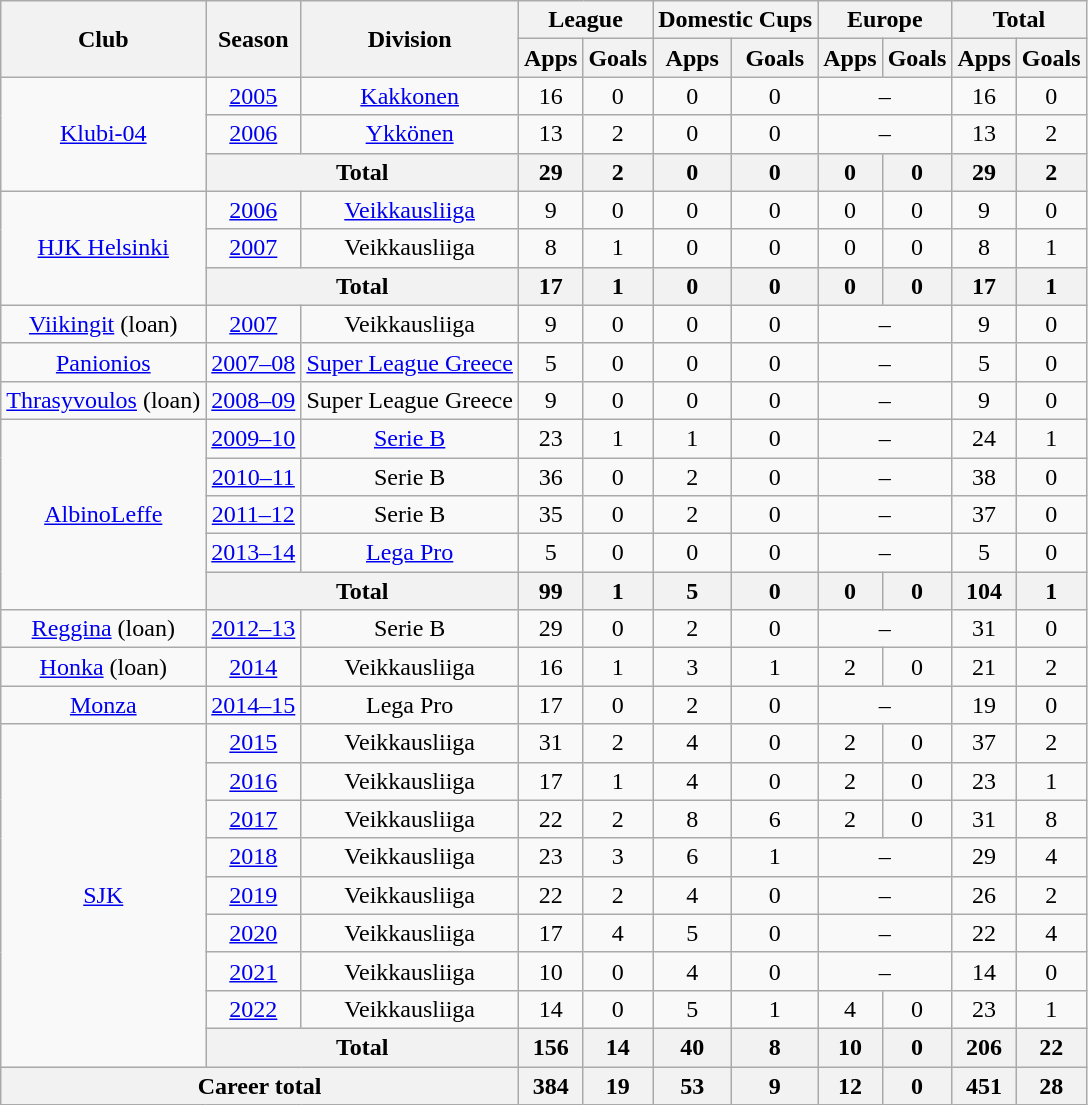<table class="wikitable" style="text-align:center">
<tr>
<th rowspan="2">Club</th>
<th rowspan="2">Season</th>
<th rowspan="2">Division</th>
<th colspan="2">League</th>
<th colspan="2">Domestic Cups</th>
<th colspan="2">Europe</th>
<th colspan="2">Total</th>
</tr>
<tr>
<th>Apps</th>
<th>Goals</th>
<th>Apps</th>
<th>Goals</th>
<th>Apps</th>
<th>Goals</th>
<th>Apps</th>
<th>Goals</th>
</tr>
<tr>
<td rowspan="3"><a href='#'>Klubi-04</a></td>
<td><a href='#'>2005</a></td>
<td><a href='#'>Kakkonen</a></td>
<td>16</td>
<td>0</td>
<td>0</td>
<td>0</td>
<td colspan=2>–</td>
<td>16</td>
<td>0</td>
</tr>
<tr>
<td><a href='#'>2006</a></td>
<td><a href='#'>Ykkönen</a></td>
<td>13</td>
<td>2</td>
<td>0</td>
<td>0</td>
<td colspan=2>–</td>
<td>13</td>
<td>2</td>
</tr>
<tr>
<th colspan="2">Total</th>
<th>29</th>
<th>2</th>
<th>0</th>
<th>0</th>
<th>0</th>
<th>0</th>
<th>29</th>
<th>2</th>
</tr>
<tr>
<td rowspan="3"><a href='#'>HJK Helsinki</a></td>
<td><a href='#'>2006</a></td>
<td><a href='#'>Veikkausliiga</a></td>
<td>9</td>
<td>0</td>
<td>0</td>
<td>0</td>
<td>0</td>
<td>0</td>
<td>9</td>
<td>0</td>
</tr>
<tr>
<td><a href='#'>2007</a></td>
<td>Veikkausliiga</td>
<td>8</td>
<td>1</td>
<td>0</td>
<td>0</td>
<td>0</td>
<td>0</td>
<td>8</td>
<td>1</td>
</tr>
<tr>
<th colspan="2">Total</th>
<th>17</th>
<th>1</th>
<th>0</th>
<th>0</th>
<th>0</th>
<th>0</th>
<th>17</th>
<th>1</th>
</tr>
<tr>
<td><a href='#'>Viikingit</a> (loan)</td>
<td><a href='#'>2007</a></td>
<td>Veikkausliiga</td>
<td>9</td>
<td>0</td>
<td>0</td>
<td>0</td>
<td colspan=2>–</td>
<td>9</td>
<td>0</td>
</tr>
<tr>
<td><a href='#'>Panionios</a></td>
<td><a href='#'>2007–08</a></td>
<td><a href='#'>Super League Greece</a></td>
<td>5</td>
<td>0</td>
<td>0</td>
<td>0</td>
<td colspan=2>–</td>
<td>5</td>
<td>0</td>
</tr>
<tr>
<td><a href='#'>Thrasyvoulos</a> (loan)</td>
<td><a href='#'>2008–09</a></td>
<td>Super League Greece</td>
<td>9</td>
<td>0</td>
<td>0</td>
<td>0</td>
<td colspan=2>–</td>
<td>9</td>
<td>0</td>
</tr>
<tr>
<td rowspan="5"><a href='#'>AlbinoLeffe</a></td>
<td><a href='#'>2009–10</a></td>
<td><a href='#'>Serie B</a></td>
<td>23</td>
<td>1</td>
<td>1</td>
<td>0</td>
<td colspan=2>–</td>
<td>24</td>
<td>1</td>
</tr>
<tr>
<td><a href='#'>2010–11</a></td>
<td>Serie B</td>
<td>36</td>
<td>0</td>
<td>2</td>
<td>0</td>
<td colspan=2>–</td>
<td>38</td>
<td>0</td>
</tr>
<tr>
<td><a href='#'>2011–12</a></td>
<td>Serie B</td>
<td>35</td>
<td>0</td>
<td>2</td>
<td>0</td>
<td colspan=2>–</td>
<td>37</td>
<td>0</td>
</tr>
<tr>
<td><a href='#'>2013–14</a></td>
<td><a href='#'>Lega Pro</a></td>
<td>5</td>
<td>0</td>
<td>0</td>
<td>0</td>
<td colspan=2>–</td>
<td>5</td>
<td>0</td>
</tr>
<tr>
<th colspan="2">Total</th>
<th>99</th>
<th>1</th>
<th>5</th>
<th>0</th>
<th>0</th>
<th>0</th>
<th>104</th>
<th>1</th>
</tr>
<tr>
<td><a href='#'>Reggina</a> (loan)</td>
<td><a href='#'>2012–13</a></td>
<td>Serie B</td>
<td>29</td>
<td>0</td>
<td>2</td>
<td>0</td>
<td colspan=2>–</td>
<td>31</td>
<td>0</td>
</tr>
<tr>
<td><a href='#'>Honka</a> (loan)</td>
<td><a href='#'>2014</a></td>
<td>Veikkausliiga</td>
<td>16</td>
<td>1</td>
<td>3</td>
<td>1</td>
<td>2</td>
<td>0</td>
<td>21</td>
<td>2</td>
</tr>
<tr>
<td><a href='#'>Monza</a></td>
<td><a href='#'>2014–15</a></td>
<td>Lega Pro</td>
<td>17</td>
<td>0</td>
<td>2</td>
<td>0</td>
<td colspan=2>–</td>
<td>19</td>
<td>0</td>
</tr>
<tr>
<td rowspan="9"><a href='#'>SJK</a></td>
<td><a href='#'>2015</a></td>
<td>Veikkausliiga</td>
<td>31</td>
<td>2</td>
<td>4</td>
<td>0</td>
<td>2</td>
<td>0</td>
<td>37</td>
<td>2</td>
</tr>
<tr>
<td><a href='#'>2016</a></td>
<td>Veikkausliiga</td>
<td>17</td>
<td>1</td>
<td>4</td>
<td>0</td>
<td>2</td>
<td>0</td>
<td>23</td>
<td>1</td>
</tr>
<tr>
<td><a href='#'>2017</a></td>
<td>Veikkausliiga</td>
<td>22</td>
<td>2</td>
<td>8</td>
<td>6</td>
<td>2</td>
<td>0</td>
<td>31</td>
<td>8</td>
</tr>
<tr>
<td><a href='#'>2018</a></td>
<td>Veikkausliiga</td>
<td>23</td>
<td>3</td>
<td>6</td>
<td>1</td>
<td colspan="2">–</td>
<td>29</td>
<td>4</td>
</tr>
<tr>
<td><a href='#'>2019</a></td>
<td>Veikkausliiga</td>
<td>22</td>
<td>2</td>
<td>4</td>
<td>0</td>
<td colspan="2">–</td>
<td>26</td>
<td>2</td>
</tr>
<tr>
<td><a href='#'>2020</a></td>
<td>Veikkausliiga</td>
<td>17</td>
<td>4</td>
<td>5</td>
<td>0</td>
<td colspan="2">–</td>
<td>22</td>
<td>4</td>
</tr>
<tr>
<td><a href='#'>2021</a></td>
<td>Veikkausliiga</td>
<td>10</td>
<td>0</td>
<td>4</td>
<td>0</td>
<td colspan="2">–</td>
<td>14</td>
<td>0</td>
</tr>
<tr>
<td><a href='#'>2022</a></td>
<td>Veikkausliiga</td>
<td>14</td>
<td>0</td>
<td>5</td>
<td>1</td>
<td>4</td>
<td>0</td>
<td>23</td>
<td>1</td>
</tr>
<tr>
<th colspan="2">Total</th>
<th>156</th>
<th>14</th>
<th>40</th>
<th>8</th>
<th>10</th>
<th>0</th>
<th>206</th>
<th>22</th>
</tr>
<tr>
<th colspan="3">Career total</th>
<th>384</th>
<th>19</th>
<th>53</th>
<th>9</th>
<th>12</th>
<th>0</th>
<th>451</th>
<th>28</th>
</tr>
</table>
